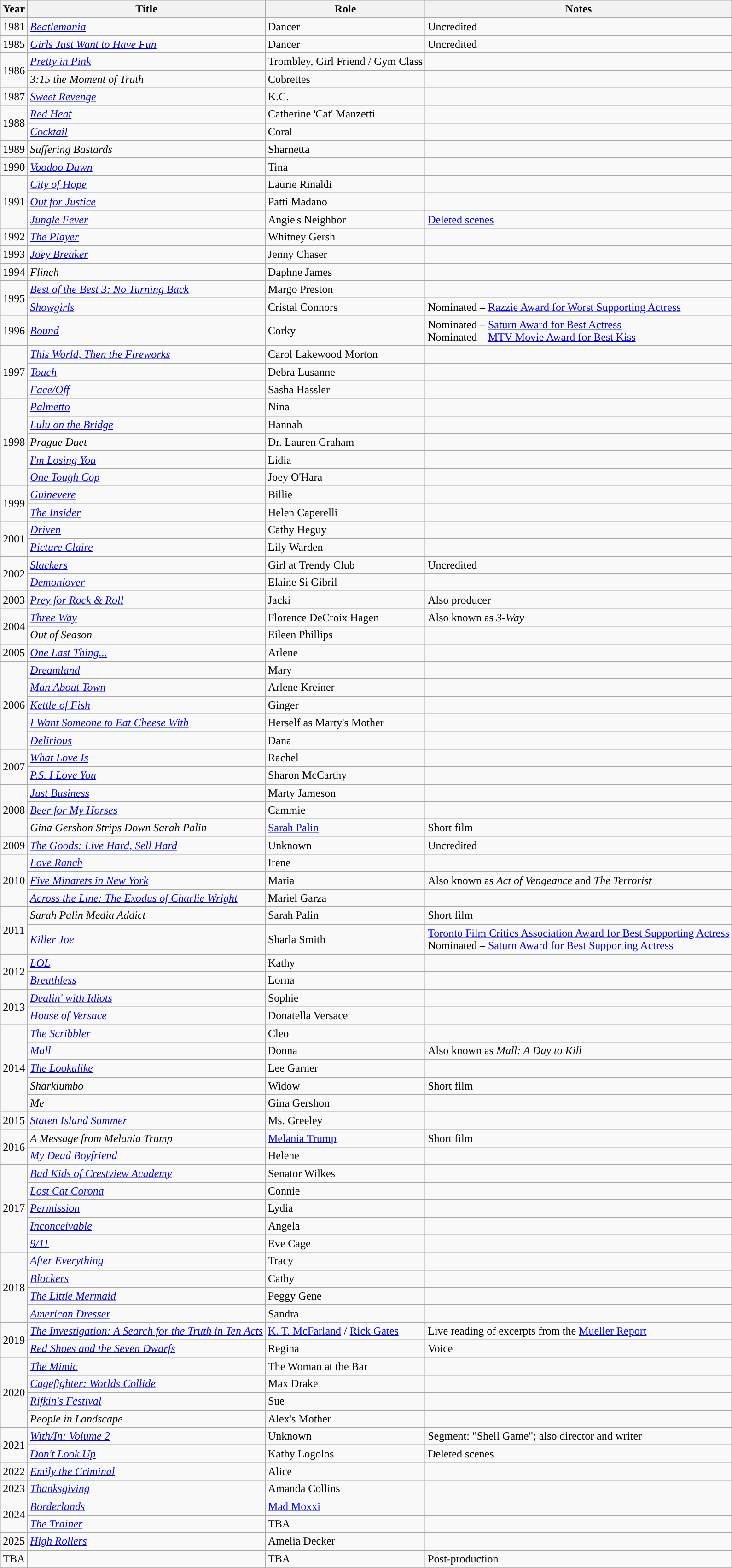<table class="wikitable sortable">
<tr>
<th>Year</th>
<th>Title</th>
<th>Role</th>
<th class="unsortable">Notes</th>
</tr>
<tr>
<td>1981</td>
<td><em><a href='#'>Beatlemania</a></em></td>
<td>Dancer</td>
<td>Uncredited</td>
</tr>
<tr>
<td>1985</td>
<td><em><a href='#'>Girls Just Want to Have Fun</a></em></td>
<td>Dancer</td>
<td>Uncredited</td>
</tr>
<tr>
<td rowspan="2">1986</td>
<td><em><a href='#'>Pretty in Pink</a></em></td>
<td>Trombley, Girl Friend / Gym Class</td>
<td></td>
</tr>
<tr>
<td data-sort-value="Three Fifteen"><em>3:15 the Moment of Truth</em></td>
<td>Cobrettes</td>
<td></td>
</tr>
<tr>
<td>1987</td>
<td><em><a href='#'>Sweet Revenge</a></em></td>
<td>K.C.</td>
<td></td>
</tr>
<tr>
<td rowspan="2">1988</td>
<td><em><a href='#'>Red Heat</a></em></td>
<td>Catherine 'Cat' Manzetti</td>
<td></td>
</tr>
<tr>
<td><em><a href='#'>Cocktail</a></em></td>
<td>Coral</td>
<td></td>
</tr>
<tr>
<td>1989</td>
<td><em>Suffering Bastards</em></td>
<td>Sharnetta</td>
<td></td>
</tr>
<tr>
<td>1990</td>
<td><em><a href='#'>Voodoo Dawn</a></em></td>
<td>Tina</td>
<td></td>
</tr>
<tr>
<td rowspan="3">1991</td>
<td><em><a href='#'>City of Hope</a></em></td>
<td>Laurie Rinaldi</td>
<td></td>
</tr>
<tr>
<td><em><a href='#'>Out for Justice</a></em></td>
<td>Patti Madano</td>
<td></td>
</tr>
<tr>
<td><em><a href='#'>Jungle Fever</a></em></td>
<td>Angie's Neighbor</td>
<td><a href='#'>Deleted scenes</a></td>
</tr>
<tr>
<td>1992</td>
<td data-sort-value="Player, The"><em><a href='#'>The Player</a></em></td>
<td>Whitney Gersh</td>
<td></td>
</tr>
<tr>
<td>1993</td>
<td><em><a href='#'>Joey Breaker</a></em></td>
<td>Jenny Chaser</td>
<td></td>
</tr>
<tr>
<td>1994</td>
<td><em>Flinch</em></td>
<td>Daphne James</td>
<td></td>
</tr>
<tr>
<td rowspan="2">1995</td>
<td><em><a href='#'>Best of the Best 3: No Turning Back</a></em></td>
<td>Margo Preston</td>
<td></td>
</tr>
<tr>
<td><em><a href='#'>Showgirls</a></em></td>
<td>Cristal Connors</td>
<td>Nominated – <a href='#'>Razzie Award for Worst Supporting Actress</a></td>
</tr>
<tr>
<td>1996</td>
<td><em><a href='#'>Bound</a></em></td>
<td>Corky</td>
<td>Nominated – <a href='#'>Saturn Award for Best Actress</a><br>Nominated – <a href='#'>MTV Movie Award for Best Kiss</a></td>
</tr>
<tr>
<td rowspan="3">1997</td>
<td><em><a href='#'>This World, Then the Fireworks</a></em></td>
<td>Carol Lakewood Morton</td>
<td></td>
</tr>
<tr>
<td><em><a href='#'>Touch</a></em></td>
<td>Debra Lusanne</td>
<td></td>
</tr>
<tr>
<td><em><a href='#'>Face/Off</a></em></td>
<td>Sasha Hassler</td>
<td></td>
</tr>
<tr>
<td rowspan="5">1998</td>
<td><em><a href='#'>Palmetto</a></em></td>
<td>Nina</td>
<td></td>
</tr>
<tr>
<td><em><a href='#'>Lulu on the Bridge</a></em></td>
<td>Hannah</td>
<td></td>
</tr>
<tr>
<td><em>Prague Duet</em></td>
<td>Dr. Lauren Graham</td>
<td></td>
</tr>
<tr>
<td><em><a href='#'>I'm Losing You</a></em></td>
<td>Lidia</td>
<td></td>
</tr>
<tr>
<td><em><a href='#'>One Tough Cop</a></em></td>
<td>Joey O'Hara</td>
<td></td>
</tr>
<tr>
<td rowspan="2">1999</td>
<td><em><a href='#'>Guinevere</a></em></td>
<td>Billie</td>
<td></td>
</tr>
<tr>
<td data-sort-value="Insider, The"><em><a href='#'>The Insider</a></em></td>
<td>Helen Caperelli</td>
<td></td>
</tr>
<tr>
<td rowspan="2">2001</td>
<td><em><a href='#'>Driven</a></em></td>
<td>Cathy Heguy</td>
<td></td>
</tr>
<tr>
<td><em><a href='#'>Picture Claire</a></em></td>
<td>Lily Warden</td>
<td></td>
</tr>
<tr>
<td rowspan="2">2002</td>
<td><em><a href='#'>Slackers</a></em></td>
<td>Girl at Trendy Club</td>
<td>Uncredited</td>
</tr>
<tr>
<td><em><a href='#'>Demonlover</a></em></td>
<td>Elaine Si Gibril</td>
<td></td>
</tr>
<tr>
<td>2003</td>
<td><em><a href='#'>Prey for Rock & Roll</a></em></td>
<td>Jacki</td>
<td>Also producer</td>
</tr>
<tr>
<td rowspan="2">2004</td>
<td><em><a href='#'>Three Way</a></em></td>
<td>Florence DeCroix Hagen</td>
<td>Also known as <em>3-Way</em></td>
</tr>
<tr>
<td><em>Out of Season</em></td>
<td>Eileen Phillips</td>
<td></td>
</tr>
<tr>
<td>2005</td>
<td><em><a href='#'>One Last Thing...</a></em></td>
<td>Arlene</td>
<td></td>
</tr>
<tr>
<td rowspan="5">2006</td>
<td><em><a href='#'>Dreamland</a></em></td>
<td>Mary</td>
<td></td>
</tr>
<tr>
<td><em><a href='#'>Man About Town</a></em></td>
<td>Arlene Kreiner</td>
<td></td>
</tr>
<tr>
<td><em><a href='#'>Kettle of Fish</a></em></td>
<td>Ginger</td>
<td></td>
</tr>
<tr>
<td><em><a href='#'>I Want Someone to Eat Cheese With</a></em></td>
<td>Herself as Marty's Mother</td>
<td></td>
</tr>
<tr>
<td><em><a href='#'>Delirious</a></em></td>
<td>Dana</td>
<td></td>
</tr>
<tr>
<td rowspan="2">2007</td>
<td><em><a href='#'>What Love Is</a></em></td>
<td>Rachel</td>
<td></td>
</tr>
<tr>
<td><em><a href='#'>P.S. I Love You</a></em></td>
<td>Sharon McCarthy</td>
<td></td>
</tr>
<tr>
<td rowspan="3">2008</td>
<td><em><a href='#'>Just Business</a></em></td>
<td>Marty Jameson</td>
<td></td>
</tr>
<tr>
<td><em><a href='#'>Beer for My Horses</a></em></td>
<td>Cammie</td>
<td></td>
</tr>
<tr>
<td><em>Gina Gershon Strips Down Sarah Palin</em></td>
<td><a href='#'>Sarah Palin</a></td>
<td>Short film</td>
</tr>
<tr>
<td>2009</td>
<td data-sort-value="Goods: Live Hard, Sell Hard, The"><em><a href='#'>The Goods: Live Hard, Sell Hard</a></em></td>
<td>Unknown</td>
<td>Uncredited</td>
</tr>
<tr>
<td rowspan="3">2010</td>
<td><em><a href='#'>Love Ranch</a></em></td>
<td>Irene</td>
<td></td>
</tr>
<tr>
<td><em><a href='#'>Five Minarets in New York</a></em></td>
<td>Maria</td>
<td>Also known as <em>Act of Vengeance</em> and <em>The Terrorist</em></td>
</tr>
<tr>
<td><em><a href='#'>Across the Line: The Exodus of Charlie Wright</a></em></td>
<td>Mariel Garza</td>
<td></td>
</tr>
<tr>
<td rowspan="2">2011</td>
<td><em>Sarah Palin Media Addict</em></td>
<td>Sarah Palin</td>
<td>Short film</td>
</tr>
<tr>
<td><em><a href='#'>Killer Joe</a></em></td>
<td>Sharla Smith</td>
<td><a href='#'>Toronto Film Critics Association Award for Best Supporting Actress</a><br>Nominated – <a href='#'>Saturn Award for Best Supporting Actress</a></td>
</tr>
<tr>
<td rowspan="2">2012</td>
<td><em><a href='#'>LOL</a></em></td>
<td>Kathy</td>
<td></td>
</tr>
<tr>
<td><em><a href='#'>Breathless</a></em></td>
<td>Lorna</td>
<td></td>
</tr>
<tr>
<td rowspan="2">2013</td>
<td><em><a href='#'>Dealin' with Idiots</a></em></td>
<td>Sophie</td>
<td></td>
</tr>
<tr>
<td><em><a href='#'>House of Versace</a></em></td>
<td>Donatella Versace</td>
<td></td>
</tr>
<tr>
<td rowspan="5">2014</td>
<td data-sort-value="Scribbler, The"><em><a href='#'>The Scribbler</a></em></td>
<td>Cleo</td>
<td></td>
</tr>
<tr>
<td><em><a href='#'>Mall</a></em></td>
<td>Donna</td>
<td>Also known as <em>Mall: A Day to Kill</em></td>
</tr>
<tr>
<td data-sort-value="Lookalike, The"><em><a href='#'>The Lookalike</a></em></td>
<td>Lee Garner</td>
<td></td>
</tr>
<tr>
<td><em>Sharklumbo</em></td>
<td>Widow</td>
<td>Short film</td>
</tr>
<tr>
<td><em>Me</em></td>
<td>Gina Gershon</td>
<td></td>
</tr>
<tr>
<td>2015</td>
<td><em><a href='#'>Staten Island Summer</a></em></td>
<td>Ms. Greeley</td>
<td></td>
</tr>
<tr>
<td rowspan="2">2016</td>
<td><em>A Message from Melania Trump</em></td>
<td><a href='#'>Melania Trump</a></td>
<td>Short film</td>
</tr>
<tr>
<td><em><a href='#'>My Dead Boyfriend</a></em></td>
<td>Helene</td>
<td></td>
</tr>
<tr>
<td rowspan="5">2017</td>
<td><em><a href='#'>Bad Kids of Crestview Academy</a></em></td>
<td>Senator Wilkes</td>
<td></td>
</tr>
<tr>
<td><em><a href='#'>Lost Cat Corona</a></em></td>
<td>Connie</td>
<td></td>
</tr>
<tr>
<td><em><a href='#'>Permission</a></em></td>
<td>Lydia</td>
<td></td>
</tr>
<tr>
<td><em><a href='#'>Inconceivable</a></em></td>
<td>Angela</td>
<td></td>
</tr>
<tr>
<td data-sort-value="Nine Eleven"><em><a href='#'>9/11</a></em></td>
<td>Eve Cage</td>
<td></td>
</tr>
<tr>
<td rowspan="4">2018</td>
<td><em><a href='#'>After Everything</a></em></td>
<td>Tracy</td>
<td></td>
</tr>
<tr>
<td><em><a href='#'>Blockers</a></em></td>
<td>Cathy</td>
<td></td>
</tr>
<tr>
<td><em><a href='#'>The Little Mermaid</a></em></td>
<td>Peggy Gene</td>
<td></td>
</tr>
<tr>
<td><em><a href='#'>American Dresser</a></em></td>
<td>Sandra</td>
<td></td>
</tr>
<tr>
<td rowspan="2">2019</td>
<td><em><a href='#'>The Investigation: A Search for the Truth in Ten Acts</a></em></td>
<td><a href='#'>K. T. McFarland</a> / <a href='#'>Rick Gates</a></td>
<td>Live reading of excerpts from the <a href='#'>Mueller Report</a></td>
</tr>
<tr>
<td><em><a href='#'>Red Shoes and the Seven Dwarfs</a></em></td>
<td>Regina</td>
<td>Voice</td>
</tr>
<tr>
<td rowspan="4">2020</td>
<td><em><a href='#'>The Mimic</a></em></td>
<td>The Woman at the Bar</td>
<td></td>
</tr>
<tr>
<td><em><a href='#'>Cagefighter: Worlds Collide</a></em></td>
<td>Max Drake</td>
<td></td>
</tr>
<tr>
<td><em><a href='#'>Rifkin's Festival</a></em></td>
<td>Sue</td>
<td></td>
</tr>
<tr>
<td><em>People in Landscape</em></td>
<td>Alex's Mother</td>
<td></td>
</tr>
<tr>
<td rowspan="2">2021</td>
<td><em><a href='#'>With/In: Volume 2</a></em></td>
<td>Unknown</td>
<td>Segment: "Shell Game"; also director and writer</td>
</tr>
<tr>
<td><em><a href='#'>Don't Look Up</a></em></td>
<td>Kathy Logolos</td>
<td>Deleted scenes</td>
</tr>
<tr>
<td>2022</td>
<td><em><a href='#'>Emily the Criminal</a></em></td>
<td>Alice</td>
<td></td>
</tr>
<tr>
<td>2023</td>
<td><em><a href='#'>Thanksgiving</a></em></td>
<td>Amanda Collins</td>
<td></td>
</tr>
<tr>
<td rowspan="2'">2024</td>
<td><em><a href='#'>Borderlands</a></em></td>
<td><a href='#'>Mad Moxxi</a></td>
<td></td>
</tr>
<tr>
<td><em><a href='#'>The Trainer</a></em></td>
<td>TBA</td>
<td></td>
</tr>
<tr>
<td>2025</td>
<td><em><a href='#'>High Rollers</a></em></td>
<td>Amelia Decker</td>
<td></td>
</tr>
<tr>
<td>TBA</td>
<td></td>
<td>TBA</td>
<td>Post-production</td>
</tr>
<tr>
</tr>
</table>
